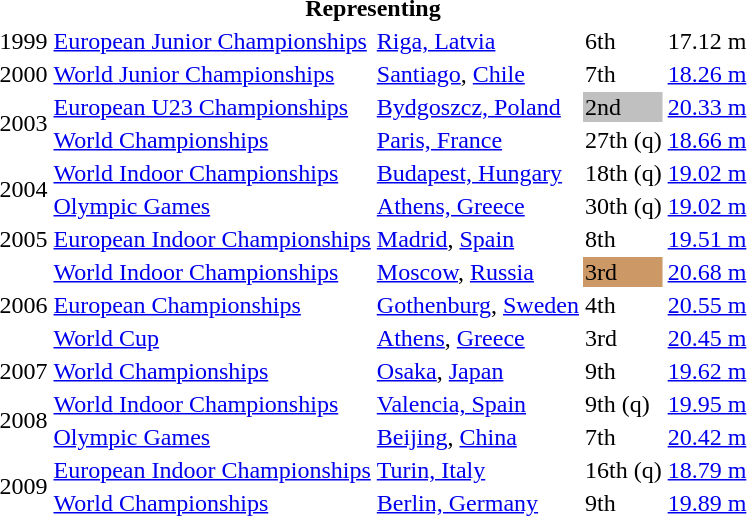<table>
<tr>
<th colspan="5">Representing </th>
</tr>
<tr>
<td>1999</td>
<td><a href='#'>European Junior Championships</a></td>
<td><a href='#'>Riga, Latvia</a></td>
<td>6th</td>
<td>17.12 m</td>
</tr>
<tr>
<td>2000</td>
<td><a href='#'>World Junior Championships</a></td>
<td><a href='#'>Santiago</a>, <a href='#'>Chile</a></td>
<td>7th</td>
<td><a href='#'>18.26 m</a></td>
</tr>
<tr>
<td rowspan=2>2003</td>
<td><a href='#'>European U23 Championships</a></td>
<td><a href='#'>Bydgoszcz, Poland</a></td>
<td bgcolor=silver>2nd</td>
<td><a href='#'>20.33 m</a></td>
</tr>
<tr>
<td><a href='#'>World Championships</a></td>
<td><a href='#'>Paris, France</a></td>
<td>27th (q)</td>
<td><a href='#'>18.66 m</a></td>
</tr>
<tr>
<td rowspan=2>2004</td>
<td><a href='#'>World Indoor Championships</a></td>
<td><a href='#'>Budapest, Hungary</a></td>
<td>18th (q)</td>
<td><a href='#'>19.02 m</a></td>
</tr>
<tr>
<td><a href='#'>Olympic Games</a></td>
<td><a href='#'>Athens, Greece</a></td>
<td>30th (q)</td>
<td><a href='#'>19.02 m</a></td>
</tr>
<tr>
<td>2005</td>
<td><a href='#'>European Indoor Championships</a></td>
<td><a href='#'>Madrid</a>, <a href='#'>Spain</a></td>
<td>8th</td>
<td><a href='#'>19.51 m</a></td>
</tr>
<tr>
<td rowspan=3>2006</td>
<td><a href='#'>World Indoor Championships</a></td>
<td><a href='#'>Moscow</a>, <a href='#'>Russia</a></td>
<td bgcolor=cc9966>3rd</td>
<td><a href='#'>20.68 m</a></td>
</tr>
<tr>
<td><a href='#'>European Championships</a></td>
<td><a href='#'>Gothenburg</a>, <a href='#'>Sweden</a></td>
<td>4th</td>
<td><a href='#'>20.55 m</a></td>
</tr>
<tr>
<td><a href='#'>World Cup</a></td>
<td><a href='#'>Athens</a>, <a href='#'>Greece</a></td>
<td>3rd</td>
<td><a href='#'>20.45 m</a></td>
</tr>
<tr>
<td>2007</td>
<td><a href='#'>World Championships</a></td>
<td><a href='#'>Osaka</a>, <a href='#'>Japan</a></td>
<td>9th</td>
<td><a href='#'>19.62 m</a></td>
</tr>
<tr>
<td rowspan=2>2008</td>
<td><a href='#'>World Indoor Championships</a></td>
<td><a href='#'>Valencia, Spain</a></td>
<td>9th (q)</td>
<td><a href='#'>19.95 m</a></td>
</tr>
<tr>
<td><a href='#'>Olympic Games</a></td>
<td><a href='#'>Beijing</a>, <a href='#'>China</a></td>
<td>7th</td>
<td><a href='#'>20.42 m</a></td>
</tr>
<tr>
<td rowspan=2>2009</td>
<td><a href='#'>European Indoor Championships</a></td>
<td><a href='#'>Turin, Italy</a></td>
<td>16th (q)</td>
<td><a href='#'>18.79 m</a></td>
</tr>
<tr>
<td><a href='#'>World Championships</a></td>
<td><a href='#'>Berlin, Germany</a></td>
<td>9th</td>
<td><a href='#'>19.89 m</a></td>
</tr>
</table>
